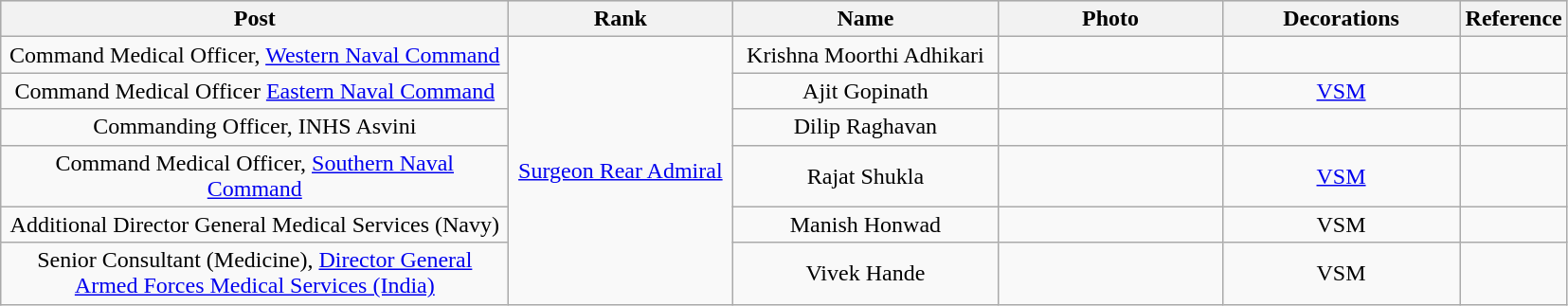<table class="wikitable" style="text-align:center">
<tr style="background:#cccccc">
<th scope="col" style="width: 350px;">Post</th>
<th scope="col" style="width: 150px;">Rank</th>
<th scope="col" style="width: 180px;">Name</th>
<th scope="col" style="width: 150px;">Photo</th>
<th scope="col" style="width: 160px;">Decorations</th>
<th scope="col" style="width: 5px;">Reference</th>
</tr>
<tr>
<td>Command Medical Officer,  <a href='#'>Western Naval Command</a></td>
<td rowspan="6"><a href='#'>Surgeon Rear Admiral</a></td>
<td>Krishna Moorthi Adhikari</td>
<td></td>
<td></td>
<td></td>
</tr>
<tr>
<td>Command Medical Officer <a href='#'>Eastern Naval Command</a></td>
<td>Ajit Gopinath</td>
<td></td>
<td><a href='#'>VSM</a></td>
<td></td>
</tr>
<tr>
<td>Commanding Officer, INHS Asvini</td>
<td>Dilip Raghavan</td>
<td></td>
<td></td>
<td></td>
</tr>
<tr>
<td>Command Medical Officer, <a href='#'>Southern Naval Command</a></td>
<td>Rajat Shukla</td>
<td></td>
<td><a href='#'>VSM</a></td>
<td></td>
</tr>
<tr>
<td>Additional Director General Medical Services (Navy)</td>
<td>Manish Honwad</td>
<td></td>
<td>VSM</td>
<td></td>
</tr>
<tr>
<td>Senior Consultant (Medicine), <a href='#'>Director General Armed Forces Medical Services (India)</a></td>
<td>Vivek Hande</td>
<td></td>
<td>VSM</td>
<td></td>
</tr>
</table>
